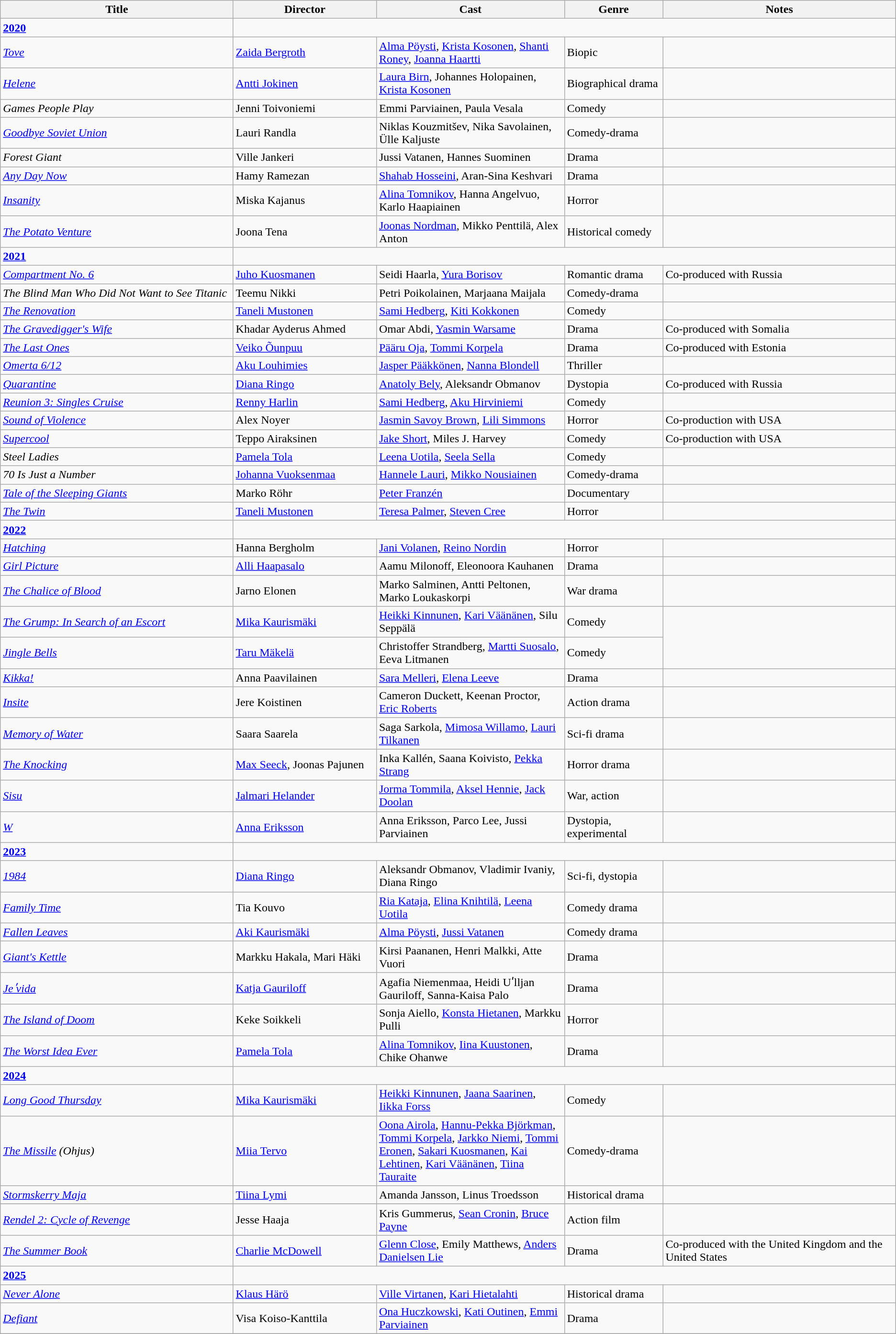<table class="wikitable">
<tr>
<th width=26%>Title</th>
<th width=16%>Director</th>
<th width=21%>Cast</th>
<th width=11%>Genre</th>
<th width=26%>Notes</th>
</tr>
<tr>
<td><strong><a href='#'>2020</a></strong></td>
</tr>
<tr>
<td><em><a href='#'>Tove</a></em></td>
<td><a href='#'>Zaida Bergroth</a></td>
<td><a href='#'>Alma Pöysti</a>, <a href='#'>Krista Kosonen</a>,  <a href='#'>Shanti Roney</a>,  <a href='#'>Joanna Haartti</a></td>
<td>Biopic</td>
<td></td>
</tr>
<tr>
<td><em><a href='#'>Helene</a></em></td>
<td><a href='#'>Antti Jokinen</a></td>
<td><a href='#'>Laura Birn</a>, Johannes Holopainen, <a href='#'>Krista Kosonen</a></td>
<td>Biographical drama</td>
<td></td>
</tr>
<tr>
<td><em>Games People Play</em></td>
<td>Jenni Toivoniemi</td>
<td>Emmi Parviainen, Paula Vesala</td>
<td>Comedy</td>
<td></td>
</tr>
<tr>
<td><em><a href='#'>Goodbye Soviet Union</a></em></td>
<td>Lauri Randla</td>
<td>Niklas Kouzmitšev, Nika Savolainen, Ülle Kaljuste</td>
<td>Comedy-drama</td>
</tr>
<tr>
<td><em>Forest Giant</em></td>
<td>Ville Jankeri</td>
<td>Jussi Vatanen, Hannes Suominen</td>
<td>Drama</td>
<td></td>
</tr>
<tr>
<td><em><a href='#'>Any Day Now</a></em></td>
<td>Hamy Ramezan</td>
<td><a href='#'>Shahab Hosseini</a>, Aran-Sina Keshvari</td>
<td>Drama</td>
<td></td>
</tr>
<tr>
<td><em><a href='#'>Insanity</a></em></td>
<td>Miska Kajanus</td>
<td><a href='#'>Alina Tomnikov</a>, Hanna Angelvuo, Karlo Haapiainen</td>
<td>Horror</td>
<td></td>
</tr>
<tr>
<td><em><a href='#'>The Potato Venture</a></em></td>
<td>Joona Tena</td>
<td><a href='#'>Joonas Nordman</a>, Mikko Penttilä, Alex Anton</td>
<td>Historical comedy</td>
<td></td>
</tr>
<tr>
<td><strong><a href='#'>2021</a></strong></td>
</tr>
<tr>
<td><em><a href='#'>Compartment No. 6</a></em></td>
<td><a href='#'>Juho Kuosmanen</a></td>
<td>Seidi Haarla, <a href='#'>Yura Borisov</a></td>
<td>Romantic drama</td>
<td>Co-produced with Russia</td>
</tr>
<tr>
<td><em>The Blind Man Who Did Not Want to See Titanic</em></td>
<td>Teemu Nikki</td>
<td>Petri Poikolainen, Marjaana Maijala</td>
<td>Comedy-drama</td>
<td></td>
</tr>
<tr>
<td><em><a href='#'>The Renovation</a></em></td>
<td><a href='#'>Taneli Mustonen</a></td>
<td><a href='#'>Sami Hedberg</a>, <a href='#'>Kiti Kokkonen</a></td>
<td>Comedy</td>
<td></td>
</tr>
<tr>
<td><em><a href='#'>The Gravedigger's Wife</a></em></td>
<td>Khadar Ayderus Ahmed</td>
<td>Omar Abdi, <a href='#'>Yasmin Warsame</a></td>
<td>Drama</td>
<td>Co-produced with Somalia</td>
</tr>
<tr>
<td><em><a href='#'>The Last Ones</a></em></td>
<td><a href='#'>Veiko Õunpuu</a></td>
<td><a href='#'>Pääru Oja</a>, <a href='#'>Tommi Korpela</a></td>
<td>Drama</td>
<td>Co-produced with Estonia</td>
</tr>
<tr>
<td><em><a href='#'>Omerta 6/12</a></em></td>
<td><a href='#'>Aku Louhimies</a></td>
<td><a href='#'>Jasper Pääkkönen</a>, <a href='#'>Nanna Blondell</a></td>
<td>Thriller</td>
<td></td>
</tr>
<tr>
<td><em><a href='#'>Quarantine</a></em></td>
<td><a href='#'>Diana Ringo</a></td>
<td><a href='#'>Anatoly Bely</a>, Aleksandr Obmanov</td>
<td>Dystopia</td>
<td>Co-produced with Russia</td>
</tr>
<tr>
<td><em><a href='#'>Reunion 3: Singles Cruise</a></em></td>
<td><a href='#'>Renny Harlin</a></td>
<td><a href='#'>Sami Hedberg</a>, <a href='#'>Aku Hirviniemi</a></td>
<td>Comedy</td>
<td></td>
</tr>
<tr>
<td><em><a href='#'>Sound of Violence</a></em></td>
<td>Alex Noyer</td>
<td><a href='#'>Jasmin Savoy Brown</a>, <a href='#'>Lili Simmons</a></td>
<td>Horror</td>
<td>Co-production with USA</td>
</tr>
<tr>
<td><em><a href='#'>Supercool</a></em></td>
<td>Teppo Airaksinen</td>
<td><a href='#'>Jake Short</a>, Miles J. Harvey</td>
<td>Comedy</td>
<td>Co-production with USA</td>
</tr>
<tr>
<td><em>Steel Ladies</em></td>
<td><a href='#'>Pamela Tola</a></td>
<td><a href='#'>Leena Uotila</a>, <a href='#'>Seela Sella</a></td>
<td>Comedy</td>
<td></td>
</tr>
<tr>
<td><em>70 Is Just a Number</em></td>
<td><a href='#'>Johanna Vuoksenmaa</a></td>
<td><a href='#'>Hannele Lauri</a>, <a href='#'>Mikko Nousiainen</a></td>
<td>Comedy-drama</td>
<td></td>
</tr>
<tr>
<td><em><a href='#'>Tale of the Sleeping Giants</a></em></td>
<td>Marko Röhr</td>
<td><a href='#'>Peter Franzén</a></td>
<td>Documentary</td>
<td></td>
</tr>
<tr>
<td><em><a href='#'>The Twin</a></em></td>
<td><a href='#'>Taneli Mustonen</a></td>
<td><a href='#'>Teresa Palmer</a>, <a href='#'>Steven Cree</a></td>
<td>Horror</td>
<td></td>
</tr>
<tr>
<td><strong><a href='#'>2022</a></strong></td>
</tr>
<tr>
<td><em><a href='#'>Hatching</a></em></td>
<td>Hanna Bergholm</td>
<td><a href='#'>Jani Volanen</a>, <a href='#'>Reino Nordin</a></td>
<td>Horror</td>
<td></td>
</tr>
<tr>
<td><em><a href='#'>Girl Picture</a></em></td>
<td><a href='#'>Alli Haapasalo</a></td>
<td>Aamu Milonoff, Eleonoora Kauhanen</td>
<td>Drama</td>
<td></td>
</tr>
<tr>
<td><em><a href='#'>The Chalice of Blood</a></em></td>
<td>Jarno Elonen</td>
<td>Marko Salminen, Antti Peltonen, Marko Loukaskorpi</td>
<td>War drama</td>
<td></td>
</tr>
<tr>
<td><em><a href='#'>The Grump: In Search of an Escort</a></em></td>
<td><a href='#'>Mika Kaurismäki</a></td>
<td><a href='#'>Heikki Kinnunen</a>, <a href='#'>Kari Väänänen</a>, Silu Seppälä</td>
<td>Comedy</td>
</tr>
<tr>
<td><em><a href='#'>Jingle Bells</a></em></td>
<td><a href='#'>Taru Mäkelä</a></td>
<td>Christoffer Strandberg, <a href='#'>Martti Suosalo</a>, Eeva Litmanen</td>
<td>Comedy</td>
</tr>
<tr>
<td><em><a href='#'>Kikka!</a></em></td>
<td>Anna Paavilainen</td>
<td><a href='#'>Sara Melleri</a>, <a href='#'>Elena Leeve</a></td>
<td>Drama</td>
<td></td>
</tr>
<tr>
<td><em><a href='#'>Insite</a></em></td>
<td>Jere Koistinen</td>
<td>Cameron Duckett, Keenan Proctor, <a href='#'>Eric Roberts</a></td>
<td>Action drama</td>
<td></td>
</tr>
<tr>
<td><em><a href='#'>Memory of Water</a></em></td>
<td>Saara Saarela</td>
<td>Saga Sarkola, <a href='#'>Mimosa Willamo</a>, <a href='#'>Lauri Tilkanen</a></td>
<td>Sci-fi drama</td>
<td></td>
</tr>
<tr>
<td><em><a href='#'>The Knocking</a></em></td>
<td><a href='#'>Max Seeck</a>, Joonas Pajunen</td>
<td>Inka Kallén, Saana Koivisto, <a href='#'>Pekka Strang</a></td>
<td>Horror drama</td>
<td></td>
</tr>
<tr>
<td><em><a href='#'>Sisu</a></em></td>
<td><a href='#'>Jalmari Helander</a></td>
<td><a href='#'>Jorma Tommila</a>, <a href='#'>Aksel Hennie</a>, <a href='#'>Jack Doolan</a></td>
<td>War, action</td>
<td></td>
</tr>
<tr>
<td><em><a href='#'>W</a></em></td>
<td><a href='#'>Anna Eriksson</a></td>
<td>Anna Eriksson, Parco Lee, Jussi Parviainen</td>
<td>Dystopia, experimental</td>
<td></td>
</tr>
<tr>
<td><strong><a href='#'>2023</a></strong></td>
</tr>
<tr>
<td><em><a href='#'>1984</a></em></td>
<td><a href='#'>Diana Ringo</a></td>
<td>Aleksandr Obmanov, Vladimir Ivaniy, Diana Ringo</td>
<td>Sci-fi, dystopia</td>
<td></td>
</tr>
<tr>
<td><em><a href='#'>Family Time</a></em></td>
<td>Tia Kouvo</td>
<td><a href='#'>Ria Kataja</a>, <a href='#'>Elina Knihtilä</a>, <a href='#'>Leena Uotila</a></td>
<td>Comedy drama</td>
<td></td>
</tr>
<tr>
<td><em><a href='#'>Fallen Leaves</a></em></td>
<td><a href='#'>Aki Kaurismäki</a></td>
<td><a href='#'>Alma Pöysti</a>, <a href='#'>Jussi Vatanen</a></td>
<td>Comedy drama</td>
<td></td>
</tr>
<tr>
<td><em><a href='#'>Giant's Kettle</a></em></td>
<td>Markku Hakala, Mari Häki</td>
<td>Kirsi Paananen, Henri Malkki, Atte Vuori</td>
<td>Drama</td>
<td></td>
</tr>
<tr>
<td><em><a href='#'>Jeʹvida</a></em></td>
<td><a href='#'>Katja Gauriloff</a></td>
<td>Agafia Niemenmaa, Heidi Uʹlljan Gauriloff, Sanna-Kaisa Palo</td>
<td>Drama</td>
<td></td>
</tr>
<tr>
<td><em><a href='#'>The Island of Doom</a></em></td>
<td>Keke Soikkeli</td>
<td>Sonja Aiello, <a href='#'>Konsta Hietanen</a>, Markku Pulli</td>
<td>Horror</td>
<td></td>
</tr>
<tr>
<td><em><a href='#'>The Worst Idea Ever</a></em></td>
<td><a href='#'>Pamela Tola</a></td>
<td><a href='#'>Alina Tomnikov</a>, <a href='#'>Iina Kuustonen</a>, Chike Ohanwe</td>
<td>Drama</td>
<td></td>
</tr>
<tr>
<td><strong><a href='#'>2024</a></strong></td>
</tr>
<tr>
<td><em><a href='#'>Long Good Thursday</a></em></td>
<td><a href='#'>Mika Kaurismäki</a></td>
<td><a href='#'>Heikki Kinnunen</a>, <a href='#'>Jaana Saarinen</a>, <a href='#'>Iikka Forss</a></td>
<td>Comedy</td>
<td></td>
</tr>
<tr>
<td><em><a href='#'>The Missile</a> (Ohjus)</em></td>
<td><a href='#'>Miia Tervo</a></td>
<td><a href='#'>Oona Airola</a>, <a href='#'>Hannu-Pekka Björkman</a>, <a href='#'>Tommi Korpela</a>, <a href='#'>Jarkko Niemi</a>, <a href='#'>Tommi Eronen</a>, <a href='#'>Sakari Kuosmanen</a>, <a href='#'>Kai Lehtinen</a>, <a href='#'>Kari Väänänen</a>, <a href='#'>Tiina Tauraite</a></td>
<td>Comedy-drama</td>
<td></td>
</tr>
<tr>
<td><em><a href='#'>Stormskerry Maja</a></em></td>
<td><a href='#'>Tiina Lymi</a></td>
<td>Amanda Jansson, Linus Troedsson</td>
<td>Historical drama</td>
<td></td>
</tr>
<tr>
</tr>
<tr>
<td><em><a href='#'>Rendel 2: Cycle of Revenge</a></em></td>
<td>Jesse Haaja</td>
<td>Kris Gummerus, <a href='#'>Sean Cronin</a>, <a href='#'>Bruce Payne</a></td>
<td>Action film</td>
<td></td>
</tr>
<tr>
<td><em><a href='#'>The Summer Book</a></em></td>
<td><a href='#'>Charlie McDowell</a></td>
<td><a href='#'>Glenn Close</a>, Emily Matthews, <a href='#'>Anders Danielsen Lie</a></td>
<td>Drama</td>
<td>Co-produced with the United Kingdom and the United States</td>
</tr>
<tr>
<td><strong><a href='#'>2025</a></strong></td>
</tr>
<tr>
<td><em><a href='#'>Never Alone</a></em></td>
<td><a href='#'>Klaus Härö</a></td>
<td><a href='#'>Ville Virtanen</a>, <a href='#'>Kari Hietalahti</a></td>
<td>Historical drama</td>
<td></td>
</tr>
<tr>
<td><em><a href='#'>Defiant</a></em></td>
<td>Visa Koiso-Kanttila</td>
<td><a href='#'>Ona Huczkowski</a>, <a href='#'>Kati Outinen</a>, <a href='#'>Emmi Parviainen</a></td>
<td>Drama</td>
<td></td>
</tr>
<tr>
</tr>
</table>
